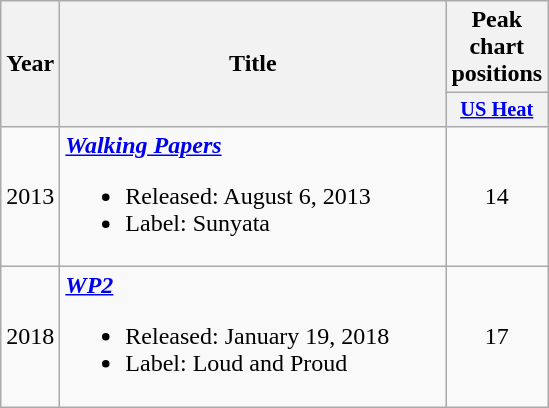<table class="wikitable">
<tr>
<th rowspan="2">Year</th>
<th rowspan="2" width="250">Title</th>
<th colspan="1">Peak chart positions</th>
</tr>
<tr>
<th style="width:3em;font-size:85%"><a href='#'>US Heat</a><br></th>
</tr>
<tr>
<td>2013</td>
<td><strong><em><a href='#'>Walking Papers</a></em></strong><br><ul><li>Released: August 6, 2013</li><li>Label: Sunyata</li></ul></td>
<td align="center">14</td>
</tr>
<tr>
<td>2018</td>
<td><strong><em><a href='#'>WP2</a></em></strong><br><ul><li>Released: January 19, 2018</li><li>Label: Loud and Proud</li></ul></td>
<td align="center">17</td>
</tr>
</table>
